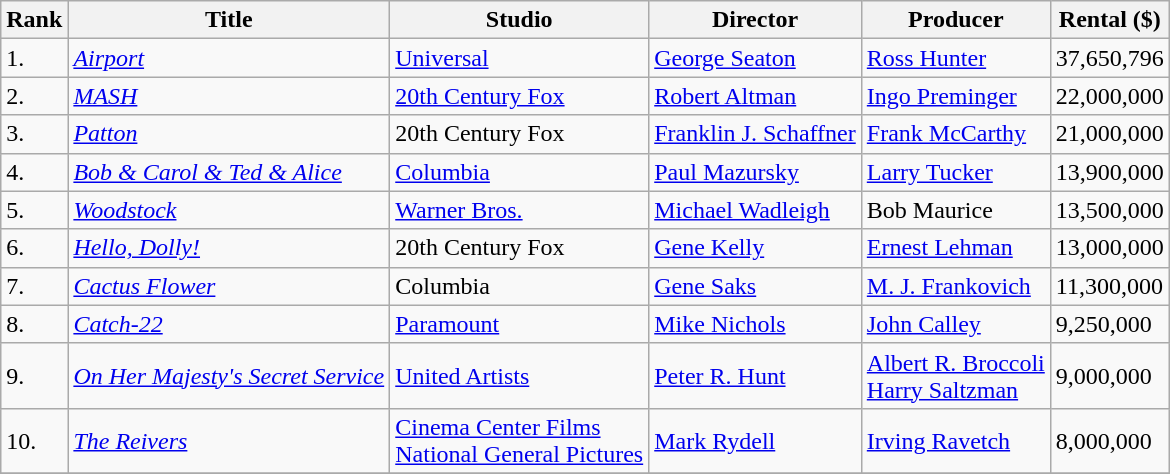<table class="wikitable">
<tr>
<th>Rank</th>
<th>Title</th>
<th>Studio</th>
<th>Director</th>
<th>Producer</th>
<th>Rental ($)</th>
</tr>
<tr>
<td>1.</td>
<td><em><a href='#'>Airport</a></em></td>
<td><a href='#'>Universal</a></td>
<td><a href='#'>George Seaton</a></td>
<td><a href='#'>Ross Hunter</a></td>
<td>37,650,796</td>
</tr>
<tr>
<td>2.</td>
<td><em><a href='#'>MASH</a></em></td>
<td><a href='#'>20th Century Fox</a></td>
<td><a href='#'>Robert Altman</a></td>
<td><a href='#'>Ingo Preminger</a></td>
<td>22,000,000</td>
</tr>
<tr>
<td>3.</td>
<td><em><a href='#'>Patton</a></em></td>
<td>20th Century Fox</td>
<td><a href='#'>Franklin J. Schaffner</a></td>
<td><a href='#'>Frank McCarthy</a></td>
<td>21,000,000</td>
</tr>
<tr>
<td>4.</td>
<td><em><a href='#'>Bob & Carol & Ted & Alice</a></em></td>
<td><a href='#'>Columbia</a></td>
<td><a href='#'>Paul Mazursky</a></td>
<td><a href='#'>Larry Tucker</a></td>
<td>13,900,000</td>
</tr>
<tr>
<td>5.</td>
<td><em><a href='#'>Woodstock</a></em></td>
<td><a href='#'>Warner Bros.</a></td>
<td><a href='#'>Michael Wadleigh</a></td>
<td>Bob Maurice</td>
<td>13,500,000</td>
</tr>
<tr>
<td>6.</td>
<td><em><a href='#'>Hello, Dolly!</a></em></td>
<td>20th Century Fox</td>
<td><a href='#'>Gene Kelly</a></td>
<td><a href='#'>Ernest Lehman</a></td>
<td>13,000,000</td>
</tr>
<tr>
<td>7.</td>
<td><em><a href='#'>Cactus Flower</a></em></td>
<td>Columbia</td>
<td><a href='#'>Gene Saks</a></td>
<td><a href='#'>M. J. Frankovich</a></td>
<td>11,300,000</td>
</tr>
<tr>
<td>8.</td>
<td><em><a href='#'>Catch-22</a></em></td>
<td><a href='#'>Paramount</a></td>
<td><a href='#'>Mike Nichols</a></td>
<td><a href='#'>John Calley</a></td>
<td>9,250,000</td>
</tr>
<tr>
<td>9.</td>
<td><em><a href='#'>On Her Majesty's Secret Service</a></em></td>
<td><a href='#'>United Artists</a></td>
<td><a href='#'>Peter R. Hunt</a></td>
<td><a href='#'>Albert R. Broccoli</a><br><a href='#'>Harry Saltzman</a></td>
<td>9,000,000</td>
</tr>
<tr>
<td>10.</td>
<td><em><a href='#'>The Reivers</a></em></td>
<td><a href='#'>Cinema Center Films</a><br><a href='#'>National General Pictures</a></td>
<td><a href='#'>Mark Rydell</a></td>
<td><a href='#'>Irving Ravetch</a></td>
<td>8,000,000</td>
</tr>
<tr>
</tr>
</table>
